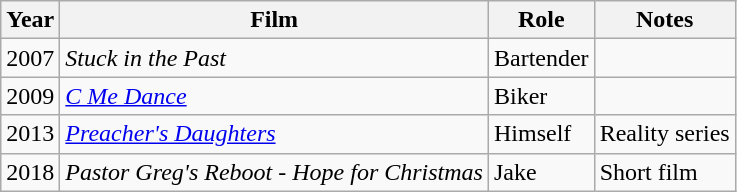<table class="wikitable">
<tr>
<th>Year</th>
<th>Film</th>
<th>Role</th>
<th>Notes</th>
</tr>
<tr>
<td>2007</td>
<td><em>Stuck in the Past</em></td>
<td>Bartender</td>
<td></td>
</tr>
<tr>
<td>2009</td>
<td><em><a href='#'>C Me Dance</a></em></td>
<td>Biker</td>
<td></td>
</tr>
<tr>
<td>2013</td>
<td><em><a href='#'>Preacher's Daughters</a></em></td>
<td>Himself</td>
<td>Reality series</td>
</tr>
<tr>
<td>2018</td>
<td><em>Pastor Greg's Reboot - Hope for Christmas</em></td>
<td>Jake</td>
<td>Short film</td>
</tr>
</table>
